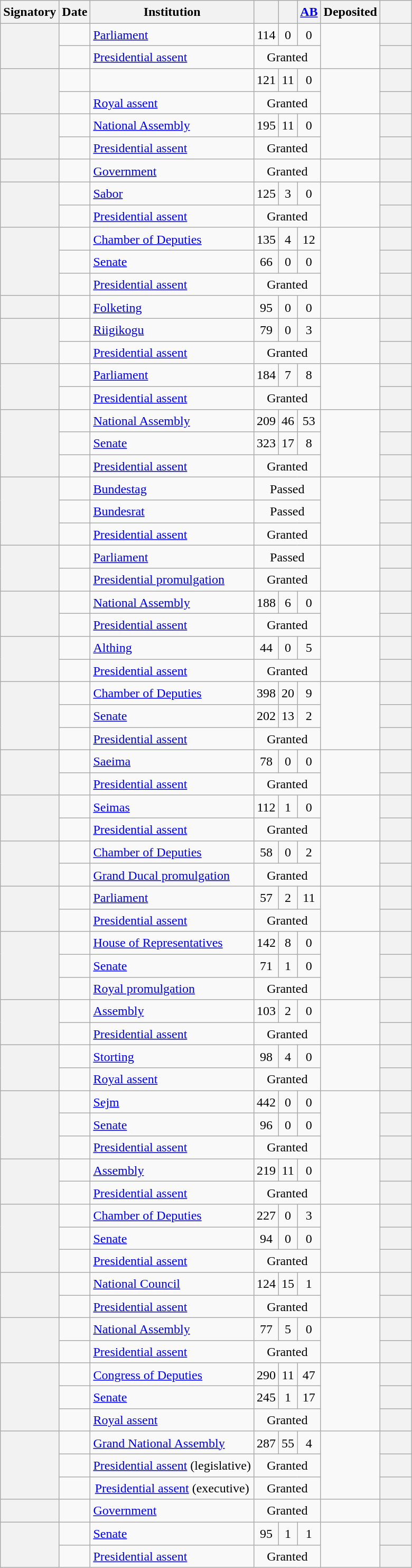<table class="wikitable sortable plainrowheaders" style="white-space:wrap; line-height:1.33">
<tr>
<th scope="col">Signatory</th>
<th scope="col">Date</th>
<th scope="col" class="unsortable">Institution</th>
<th scope="col" class="unsortable"></th>
<th scope="col" class="unsortable"></th>
<th scope="col" class="unsortable"><a href='#'>AB</a></th>
<th scope="col">Deposited</th>
<th scope="col" class="unsortable" style="width:2em"></th>
</tr>
<tr>
<th scope="row" rowspan=2></th>
<td style="text-align:center; "></td>
<td style=""><a href='#'>Parliament</a></td>
<td style="text-align:center; ">114</td>
<td style="text-align:center; ">0</td>
<td style="text-align:center; ">0</td>
<td rowspan=2 style="text-align:center; "></td>
<th></th>
</tr>
<tr>
<td style="text-align:center; "></td>
<td style=""><a href='#'>Presidential assent</a></td>
<td style="text-align:center; " colspan="3">Granted</td>
<th></th>
</tr>
<tr>
<th scope="row" rowspan=2></th>
<td style="text-align:center; "></td>
<td style=""></td>
<td style="text-align:center; ">121</td>
<td style="text-align:center; ">11</td>
<td style="text-align:center; ">0</td>
<td rowspan=2 style="text-align:center; "></td>
<th></th>
</tr>
<tr>
<td style="text-align:center; "></td>
<td style=""><a href='#'>Royal assent</a></td>
<td style="text-align:center; " colspan="3">Granted</td>
<th></th>
</tr>
<tr>
<th scope="row" rowspan=2></th>
<td style="text-align:center; "></td>
<td style=""><a href='#'>National Assembly</a></td>
<td style="text-align:center; ">195</td>
<td style="text-align:center; ">11</td>
<td style="text-align:center; ">0</td>
<td rowspan=2 style="text-align:center; "></td>
<th></th>
</tr>
<tr>
<td style="text-align:center; "></td>
<td style=""><a href='#'>Presidential assent</a></td>
<td style="text-align:center; " colspan="3">Granted</td>
<th></th>
</tr>
<tr>
<th scope="row"></th>
<td style="text-align:center; "></td>
<td style=""><a href='#'>Government</a></td>
<td style="text-align:center; " colspan="3">Granted</td>
<td style="text-align:center; "></td>
<th></th>
</tr>
<tr>
<th scope="row" rowspan=2></th>
<td style="text-align:center; "></td>
<td style=""><a href='#'>Sabor</a></td>
<td style="text-align:center; ">125</td>
<td style="text-align:center; ">3</td>
<td style="text-align:center; ">0</td>
<td rowspan=2 style="text-align:center; "></td>
<th></th>
</tr>
<tr>
<td style="text-align:center; "></td>
<td style=""><a href='#'>Presidential assent</a></td>
<td style="text-align:center; " colspan="3">Granted</td>
<th></th>
</tr>
<tr>
<th scope="row" rowspan=3></th>
<td style="text-align:center; "></td>
<td style=""><a href='#'>Chamber of Deputies</a></td>
<td style="text-align:center; ">135</td>
<td style="text-align:center; ">4</td>
<td style="text-align:center; ">12</td>
<td rowspan=3 style="text-align:center; "></td>
<th></th>
</tr>
<tr>
<td style="text-align:center; "></td>
<td style=""><a href='#'>Senate</a></td>
<td style="text-align:center; ">66</td>
<td style="text-align:center; ">0</td>
<td style="text-align:center; ">0</td>
<th></th>
</tr>
<tr>
<td style="text-align:center; "></td>
<td style=""><a href='#'>Presidential assent</a></td>
<td style="text-align:center; " colspan="3">Granted</td>
<th></th>
</tr>
<tr>
<th scope="row"></th>
<td style="text-align:center; "></td>
<td style=""><a href='#'>Folketing</a></td>
<td style="text-align:center; ">95</td>
<td style="text-align:center; ">0</td>
<td style="text-align:center; ">0</td>
<td style="text-align:center; "></td>
<th></th>
</tr>
<tr>
<th scope="row" rowspan=2></th>
<td style="text-align:center; "></td>
<td style=""><a href='#'>Riigikogu</a></td>
<td style="text-align:center; ">79</td>
<td style="text-align:center; ">0</td>
<td style="text-align:center; ">3</td>
<td rowspan=2 style="text-align:center; "></td>
<th></th>
</tr>
<tr>
<td style="text-align:center; "></td>
<td style=""><a href='#'>Presidential assent</a></td>
<td style="text-align:center; " colspan="3">Granted</td>
<th></th>
</tr>
<tr>
<th scope="row" rowspan="2"></th>
<td style="text-align:center; "></td>
<td style=""><a href='#'>Parliament</a></td>
<td style="text-align:center; ">184</td>
<td style="text-align:center; ">7</td>
<td style="text-align:center; ">8</td>
<td rowspan=2 style="text-align:center; "></td>
<th></th>
</tr>
<tr>
<td style="text-align:center; "></td>
<td style=""><a href='#'>Presidential assent</a></td>
<td style="text-align:center; " colspan="3">Granted</td>
<th></th>
</tr>
<tr>
<th scope="row" rowspan=3></th>
<td style="text-align:center; "></td>
<td style=""><a href='#'>National Assembly</a></td>
<td style="text-align:center; ">209</td>
<td style="text-align:center; ">46</td>
<td style="text-align:center; ">53</td>
<td rowspan=3 style="text-align:center; "></td>
<th></th>
</tr>
<tr>
<td style="text-align:center; "></td>
<td style=""><a href='#'>Senate</a></td>
<td style="text-align:center; ">323</td>
<td style="text-align:center; ">17</td>
<td style="text-align:center; ">8</td>
<th></th>
</tr>
<tr>
<td style="text-align:center; "></td>
<td style=""><a href='#'>Presidential assent</a></td>
<td style="text-align:center; " colspan="3">Granted</td>
<th></th>
</tr>
<tr>
<th scope="row" rowspan=3></th>
<td style="text-align:center; "></td>
<td style=""><a href='#'>Bundestag</a></td>
<td style="text-align:center; " colspan="3">Passed</td>
<td rowspan=3 style="text-align:center; "></td>
<th></th>
</tr>
<tr>
<td style="text-align:center; "></td>
<td style=""><a href='#'>Bundesrat</a></td>
<td colspan="3" style="text-align:center; ">Passed</td>
<th></th>
</tr>
<tr>
<td style="text-align:center; "></td>
<td style=""><a href='#'>Presidential assent</a></td>
<td colspan="3" style="text-align:center; ">Granted</td>
<th></th>
</tr>
<tr>
<th scope="row" rowspan=2></th>
<td style="text-align:center; "></td>
<td style=""><a href='#'>Parliament</a></td>
<td style="text-align:center; " colspan="3">Passed</td>
<td rowspan=2 style="text-align:center; "></td>
<th></th>
</tr>
<tr>
<td style="text-align:center; "></td>
<td style=""><a href='#'>Presidential promulgation</a></td>
<td style="text-align:center; " colspan="3">Granted</td>
<th></th>
</tr>
<tr>
<th scope="row" rowspan=2></th>
<td style="text-align:center; "></td>
<td style=""><a href='#'>National Assembly</a></td>
<td style="text-align:center; ">188</td>
<td style="text-align:center; ">6</td>
<td style="text-align:center; ">0</td>
<td rowspan=2 style="text-align:center; " "></td>
<th></th>
</tr>
<tr>
<td style="text-align:center; "></td>
<td style=""><a href='#'>Presidential assent</a></td>
<td style="text-align:center; " colspan="3">Granted</td>
<th></th>
</tr>
<tr>
<th scope="row" rowspan=2></th>
<td style="text-align:center; "></td>
<td style=""><a href='#'>Althing</a></td>
<td style="text-align:center; ">44</td>
<td style="text-align:center; ">0</td>
<td style="text-align:center; ">5</td>
<td rowspan=2 style="text-align:center; "></td>
<th></th>
</tr>
<tr>
<td style="text-align:center; "></td>
<td style=""><a href='#'>Presidential assent</a></td>
<td style="text-align:center; " colspan="3">Granted</td>
<th></th>
</tr>
<tr>
<th scope="row" rowspan=3></th>
<td style="text-align:center; "></td>
<td style=""><a href='#'>Chamber of Deputies</a></td>
<td style="text-align:center; ">398</td>
<td style="text-align:center; ">20</td>
<td style="text-align:center; ">9</td>
<td rowspan=3 style="text-align:center; "></td>
<th></th>
</tr>
<tr>
<td style="text-align:center; "></td>
<td style=""><a href='#'>Senate</a></td>
<td style="text-align:center; ">202</td>
<td style="text-align:center; ">13</td>
<td style="text-align:center; ">2</td>
<th></th>
</tr>
<tr>
<td style="text-align:center; "></td>
<td style=""><a href='#'>Presidential assent</a></td>
<td style="text-align:center; " colspan="3">Granted</td>
<th></th>
</tr>
<tr>
<th scope="row" rowspan=2></th>
<td style="text-align:center; "></td>
<td style=""><a href='#'>Saeima</a></td>
<td style="text-align:center; ">78</td>
<td style="text-align:center; ">0</td>
<td style="text-align:center; ">0</td>
<td rowspan=2 style="text-align:center; "></td>
<th></th>
</tr>
<tr>
<td style="text-align:center; "></td>
<td style=""><a href='#'>Presidential assent</a></td>
<td style="text-align:center; " colspan="3">Granted</td>
<th></th>
</tr>
<tr>
<th scope="row" rowspan=2></th>
<td style="text-align:center; "></td>
<td style=""><a href='#'>Seimas</a></td>
<td style="text-align:center; ">112</td>
<td style="text-align:center; ">1</td>
<td style="text-align:center; ">0</td>
<td rowspan=2 style="text-align:center; "></td>
<th></th>
</tr>
<tr>
<td style="text-align:center; "></td>
<td style=""><a href='#'>Presidential assent</a></td>
<td style="text-align:center; " colspan="3">Granted</td>
<th></th>
</tr>
<tr>
<th scope="row" rowspan=2></th>
<td style="text-align:center; "></td>
<td style=""><a href='#'>Chamber of Deputies</a></td>
<td style="text-align:center; ">58</td>
<td style="text-align:center; ">0</td>
<td style="text-align:center; ">2</td>
<td rowspan=2 style="text-align:center; "></td>
<th></th>
</tr>
<tr>
<td style="text-align:center; "></td>
<td style=""><a href='#'>Grand Ducal promulgation</a></td>
<td style="text-align:center; " colspan="3">Granted</td>
<th></th>
</tr>
<tr>
<th scope="row" rowspan=2></th>
<td style="text-align:center; "></td>
<td style=""><a href='#'>Parliament</a></td>
<td style="text-align:center; ">57</td>
<td style="text-align:center; ">2</td>
<td style="text-align:center; ">11</td>
<td rowspan=2 style="text-align:center; "></td>
<th></th>
</tr>
<tr>
<td style="text-align:center; "></td>
<td style=""><a href='#'>Presidential assent</a></td>
<td style="text-align:center; " colspan="3">Granted</td>
<th></th>
</tr>
<tr>
<th scope="row" rowspan=3></th>
<td style="text-align:center; "></td>
<td style=""><a href='#'>House of Representatives</a></td>
<td style="text-align:center; ">142</td>
<td style="text-align:center; ">8</td>
<td style="text-align:center; ">0</td>
<td rowspan=3 style="text-align:center; "></td>
<th></th>
</tr>
<tr>
<td style="text-align:center; "></td>
<td style=""><a href='#'>Senate</a></td>
<td style="text-align:center; ">71</td>
<td style="text-align:center; ">1</td>
<td style="text-align:center; ">0</td>
<th></th>
</tr>
<tr>
<td style="text-align:center; "></td>
<td style=""><a href='#'>Royal promulgation</a></td>
<td style="text-align:center; " colspan="3">Granted</td>
<th></th>
</tr>
<tr>
<th scope="row" rowspan=2></th>
<td style="text-align:center; "></td>
<td style=""><a href='#'>Assembly</a></td>
<td style="text-align:center; ">103</td>
<td style="text-align:center; ">2</td>
<td style="text-align:center; ">0</td>
<td style="text-align:center; " rowspan=2></td>
<th></th>
</tr>
<tr>
<td style="text-align:center; "></td>
<td style=""><a href='#'>Presidential assent</a></td>
<td style="text-align:center; " colspan="3">Granted</td>
<th></th>
</tr>
<tr>
<th scope="row" rowspan=2></th>
<td style="text-align:center; "></td>
<td style=""><a href='#'>Storting</a></td>
<td style="text-align:center; ">98</td>
<td style="text-align:center; ">4</td>
<td style="text-align:center; ">0</td>
<td rowspan=2 style="text-align:center; "></td>
<th></th>
</tr>
<tr>
<td style="text-align:center; "></td>
<td style=""><a href='#'>Royal assent</a></td>
<td style="text-align:center; " colspan="3">Granted</td>
<th></th>
</tr>
<tr>
<th scope="row" rowspan=3></th>
<td style="text-align:center; "></td>
<td style=""><a href='#'>Sejm</a></td>
<td style="text-align:center; ">442</td>
<td style="text-align:center; ">0</td>
<td style="text-align:center; ">0</td>
<td style="text-align:center; " rowspan=3></td>
<th></th>
</tr>
<tr>
<td style="text-align:center; "></td>
<td style=""><a href='#'>Senate</a></td>
<td style="text-align:center; ">96</td>
<td style="text-align:center; ">0</td>
<td style="text-align:center; ">0</td>
<th></th>
</tr>
<tr>
<td style="text-align:center; "></td>
<td style=""><a href='#'>Presidential assent</a></td>
<td style="text-align:center; " colspan="3">Granted</td>
<th></th>
</tr>
<tr>
<th scope="row" rowspan=2></th>
<td style="text-align:center; "></td>
<td style=""><a href='#'>Assembly</a></td>
<td style="text-align:center; ">219</td>
<td style="text-align:center; ">11</td>
<td style="text-align:center; ">0</td>
<td rowspan=2 style="text-align:center; "></td>
<th></th>
</tr>
<tr>
<td style="text-align:center; "></td>
<td style=""><a href='#'>Presidential assent</a></td>
<td style="text-align:center; " colspan="3">Granted</td>
<th></th>
</tr>
<tr>
<th scope="row" rowspan=3></th>
<td style="text-align:center; "></td>
<td style=""><a href='#'>Chamber of Deputies</a></td>
<td style="text-align:center; ">227</td>
<td style="text-align:center; ">0</td>
<td style="text-align:center; ">3</td>
<td rowspan=3 style="text-align:center; "></td>
<th></th>
</tr>
<tr>
<td style="text-align:center; "></td>
<td style=""><a href='#'>Senate</a></td>
<td style="text-align:center; ">94</td>
<td style="text-align:center; ">0</td>
<td style="text-align:center; ">0</td>
<th></th>
</tr>
<tr>
<td style="text-align:center; "></td>
<td style=""><a href='#'>Presidential assent</a></td>
<td style="text-align:center; " colspan="3">Granted</td>
<th></th>
</tr>
<tr>
<th scope="row" rowspan=2></th>
<td style="text-align:center; "></td>
<td style=""><a href='#'>National Council</a></td>
<td style="text-align:center; ">124</td>
<td style="text-align:center; ">15</td>
<td style="text-align:center; ">1</td>
<td rowspan=2 style="text-align:center; "></td>
<th></th>
</tr>
<tr>
<td style="text-align:center; "></td>
<td style=""><a href='#'>Presidential assent</a></td>
<td style="text-align:center; " colspan="3">Granted</td>
<th></th>
</tr>
<tr>
<th scope="row" rowspan=2></th>
<td style="text-align:center; "></td>
<td style=""><a href='#'>National Assembly</a></td>
<td style="text-align:center; ">77</td>
<td style="text-align:center; ">5</td>
<td style="text-align:center; ">0</td>
<td rowspan=2 style="text-align:center; "></td>
<th></th>
</tr>
<tr>
<td style="text-align:center; "></td>
<td style=""><a href='#'>Presidential assent</a></td>
<td style="text-align:center; " colspan="3">Granted</td>
<th></th>
</tr>
<tr>
<th scope="row" rowspan=3></th>
<td style="text-align:center; "></td>
<td style=""><a href='#'>Congress of Deputies</a></td>
<td style="text-align:center; ">290</td>
<td style="text-align:center; ">11</td>
<td style="text-align:center; ">47</td>
<td style="text-align:center; " rowspan=3></td>
<th></th>
</tr>
<tr>
<td style="text-align:center; "></td>
<td style=""><a href='#'>Senate</a></td>
<td style="text-align:center; ">245</td>
<td style="text-align:center; ">1</td>
<td style="text-align:center; ">17</td>
<th></th>
</tr>
<tr>
<td style="text-align:center; "></td>
<td style=""><a href='#'>Royal assent</a></td>
<td style="text-align:center; " colspan="3">Granted</td>
<th></th>
</tr>
<tr>
<th scope="row" rowspan="3"></th>
<td style="text-align:center; "></td>
<td style=""><a href='#'>Grand National Assembly</a></td>
<td style="text-align:center; ">287</td>
<td style="text-align:center; ">55</td>
<td style="text-align:center; ">4</td>
<td rowspan=3 style="text-align:center; "></td>
<th></th>
</tr>
<tr>
<td style="text-align:center; "></td>
<td style="text-align:center; "><a href='#'>Presidential assent</a> (legislative)</td>
<td style="text-align:center; " colspan="3">Granted</td>
<th></th>
</tr>
<tr>
<td style="text-align:center; "></td>
<td style="text-align:center; "><a href='#'>Presidential assent</a> (executive)</td>
<td style="text-align:center; " colspan="3">Granted</td>
<th></th>
</tr>
<tr>
<th scope="row"></th>
<td style="text-align:center; "></td>
<td style=""><a href='#'>Government</a></td>
<td style="text-align:center; " colspan="3">Granted</td>
<td style="text-align:center; "></td>
<th></th>
</tr>
<tr>
<th scope="row" rowspan=2></th>
<td style="text-align:center; "></td>
<td style=""><a href='#'>Senate</a></td>
<td style="text-align:center; ">95</td>
<td style="text-align:center; ">1</td>
<td style="text-align:center; ">1</td>
<td rowspan=2 style="text-align:center; "></td>
<th></th>
</tr>
<tr>
<td style="text-align:center; "></td>
<td style=""><a href='#'>Presidential assent</a></td>
<td style="text-align:center; " colspan="3">Granted</td>
<th></th>
</tr>
</table>
